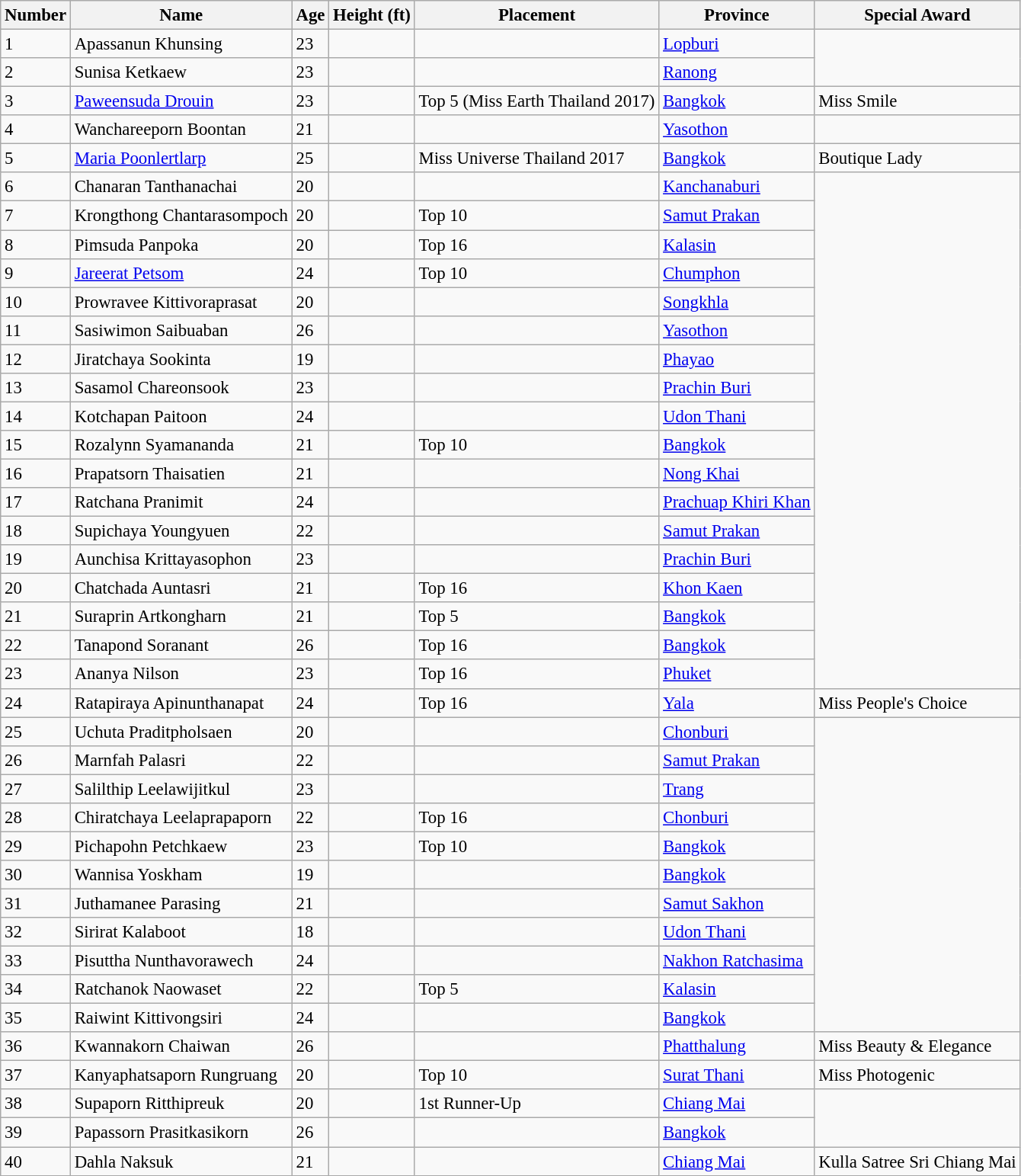<table class="wikitable sortable" style="font-size: 95%;">
<tr>
<th>Number</th>
<th>Name</th>
<th>Age</th>
<th>Height (ft)</th>
<th>Placement</th>
<th>Province</th>
<th>Special Award</th>
</tr>
<tr>
<td>1</td>
<td>Apassanun Khunsing</td>
<td>23</td>
<td></td>
<td></td>
<td><a href='#'>Lopburi</a></td>
</tr>
<tr>
<td>2</td>
<td>Sunisa Ketkaew</td>
<td>23</td>
<td></td>
<td></td>
<td><a href='#'>Ranong</a></td>
</tr>
<tr>
<td>3</td>
<td><a href='#'>Paweensuda Drouin</a></td>
<td>23</td>
<td></td>
<td>Top 5 (Miss Earth Thailand 2017)</td>
<td><a href='#'>Bangkok</a></td>
<td>Miss Smile</td>
</tr>
<tr>
<td>4</td>
<td>Wanchareeporn Boontan</td>
<td>21</td>
<td></td>
<td></td>
<td><a href='#'>Yasothon</a></td>
</tr>
<tr>
<td>5</td>
<td><a href='#'>Maria Poonlertlarp</a></td>
<td>25</td>
<td></td>
<td>Miss Universe Thailand 2017</td>
<td><a href='#'>Bangkok</a></td>
<td>Boutique Lady</td>
</tr>
<tr>
<td>6</td>
<td>Chanaran Tanthanachai</td>
<td>20</td>
<td></td>
<td></td>
<td><a href='#'>Kanchanaburi</a></td>
</tr>
<tr>
<td>7</td>
<td>Krongthong Chantarasompoch</td>
<td>20</td>
<td></td>
<td>Top 10</td>
<td><a href='#'>Samut Prakan</a></td>
</tr>
<tr>
<td>8</td>
<td>Pimsuda Panpoka</td>
<td>20</td>
<td></td>
<td>Top 16</td>
<td><a href='#'>Kalasin</a></td>
</tr>
<tr>
<td>9</td>
<td><a href='#'>Jareerat Petsom</a></td>
<td>24</td>
<td></td>
<td>Top 10</td>
<td><a href='#'>Chumphon</a></td>
</tr>
<tr>
<td>10</td>
<td>Prowravee Kittivoraprasat</td>
<td>20</td>
<td></td>
<td></td>
<td><a href='#'>Songkhla</a></td>
</tr>
<tr>
<td>11</td>
<td>Sasiwimon Saibuaban</td>
<td>26</td>
<td></td>
<td></td>
<td><a href='#'>Yasothon</a></td>
</tr>
<tr>
<td>12</td>
<td>Jiratchaya Sookinta</td>
<td>19</td>
<td></td>
<td></td>
<td><a href='#'>Phayao</a></td>
</tr>
<tr>
<td>13</td>
<td>Sasamol Chareonsook</td>
<td>23</td>
<td></td>
<td></td>
<td><a href='#'>Prachin Buri</a></td>
</tr>
<tr>
<td>14</td>
<td>Kotchapan Paitoon</td>
<td>24</td>
<td></td>
<td></td>
<td><a href='#'>Udon Thani</a></td>
</tr>
<tr>
<td>15</td>
<td>Rozalynn Syamananda</td>
<td>21</td>
<td></td>
<td>Top 10</td>
<td><a href='#'>Bangkok</a></td>
</tr>
<tr>
<td>16</td>
<td>Prapatsorn Thaisatien</td>
<td>21</td>
<td></td>
<td></td>
<td><a href='#'>Nong Khai</a></td>
</tr>
<tr>
<td>17</td>
<td>Ratchana Pranimit</td>
<td>24</td>
<td></td>
<td></td>
<td><a href='#'>Prachuap Khiri Khan</a></td>
</tr>
<tr>
<td>18</td>
<td>Supichaya Youngyuen</td>
<td>22</td>
<td></td>
<td></td>
<td><a href='#'>Samut Prakan</a></td>
</tr>
<tr>
<td>19</td>
<td>Aunchisa Krittayasophon</td>
<td>23</td>
<td></td>
<td></td>
<td><a href='#'>Prachin Buri</a></td>
</tr>
<tr>
<td>20</td>
<td>Chatchada Auntasri</td>
<td>21</td>
<td></td>
<td>Top 16</td>
<td><a href='#'>Khon Kaen</a></td>
</tr>
<tr>
<td>21</td>
<td>Suraprin Artkongharn</td>
<td>21</td>
<td></td>
<td>Top 5</td>
<td><a href='#'>Bangkok</a></td>
</tr>
<tr>
<td>22</td>
<td>Tanapond Soranant</td>
<td>26</td>
<td></td>
<td>Top 16</td>
<td><a href='#'>Bangkok</a></td>
</tr>
<tr>
<td>23</td>
<td>Ananya Nilson</td>
<td>23</td>
<td></td>
<td>Top 16</td>
<td><a href='#'>Phuket</a></td>
</tr>
<tr>
<td>24</td>
<td>Ratapiraya Apinunthanapat</td>
<td>24</td>
<td></td>
<td>Top 16</td>
<td><a href='#'>Yala</a></td>
<td>Miss People's Choice</td>
</tr>
<tr>
<td>25</td>
<td>Uchuta Praditpholsaen</td>
<td>20</td>
<td></td>
<td></td>
<td><a href='#'>Chonburi</a></td>
</tr>
<tr>
<td>26</td>
<td>Marnfah Palasri</td>
<td>22</td>
<td></td>
<td></td>
<td><a href='#'>Samut Prakan</a></td>
</tr>
<tr>
<td>27</td>
<td>Salilthip Leelawijitkul</td>
<td>23</td>
<td></td>
<td></td>
<td><a href='#'>Trang</a></td>
</tr>
<tr>
<td>28</td>
<td>Chiratchaya Leelaprapaporn</td>
<td>22</td>
<td></td>
<td>Top 16</td>
<td><a href='#'>Chonburi</a></td>
</tr>
<tr>
<td>29</td>
<td>Pichapohn Petchkaew</td>
<td>23</td>
<td></td>
<td>Top 10</td>
<td><a href='#'>Bangkok</a></td>
</tr>
<tr>
<td>30</td>
<td>Wannisa Yoskham</td>
<td>19</td>
<td></td>
<td></td>
<td><a href='#'>Bangkok</a></td>
</tr>
<tr>
<td>31</td>
<td>Juthamanee Parasing</td>
<td>21</td>
<td></td>
<td></td>
<td><a href='#'>Samut Sakhon</a></td>
</tr>
<tr>
<td>32</td>
<td>Sirirat Kalaboot</td>
<td>18</td>
<td></td>
<td></td>
<td><a href='#'>Udon Thani</a></td>
</tr>
<tr>
<td>33</td>
<td>Pisuttha Nunthavorawech</td>
<td>24</td>
<td></td>
<td></td>
<td><a href='#'>Nakhon Ratchasima</a></td>
</tr>
<tr>
<td>34</td>
<td>Ratchanok Naowaset</td>
<td>22</td>
<td></td>
<td>Top 5</td>
<td><a href='#'>Kalasin</a></td>
</tr>
<tr>
<td>35</td>
<td>Raiwint Kittivongsiri</td>
<td>24</td>
<td></td>
<td></td>
<td><a href='#'>Bangkok</a></td>
</tr>
<tr>
<td>36</td>
<td>Kwannakorn Chaiwan</td>
<td>26</td>
<td></td>
<td></td>
<td><a href='#'>Phatthalung</a></td>
<td>Miss Beauty & Elegance</td>
</tr>
<tr>
<td>37</td>
<td>Kanyaphatsaporn Rungruang</td>
<td>20</td>
<td></td>
<td>Top 10</td>
<td><a href='#'>Surat Thani</a></td>
<td>Miss Photogenic</td>
</tr>
<tr>
<td>38</td>
<td>Supaporn Ritthipreuk</td>
<td>20</td>
<td></td>
<td>1st Runner-Up</td>
<td><a href='#'>Chiang Mai</a></td>
</tr>
<tr>
<td>39</td>
<td>Papassorn Prasitkasikorn</td>
<td>26</td>
<td></td>
<td></td>
<td><a href='#'>Bangkok</a></td>
</tr>
<tr>
<td>40</td>
<td>Dahla Naksuk</td>
<td>21</td>
<td></td>
<td></td>
<td><a href='#'>Chiang Mai</a></td>
<td>Kulla Satree Sri Chiang Mai</td>
</tr>
</table>
